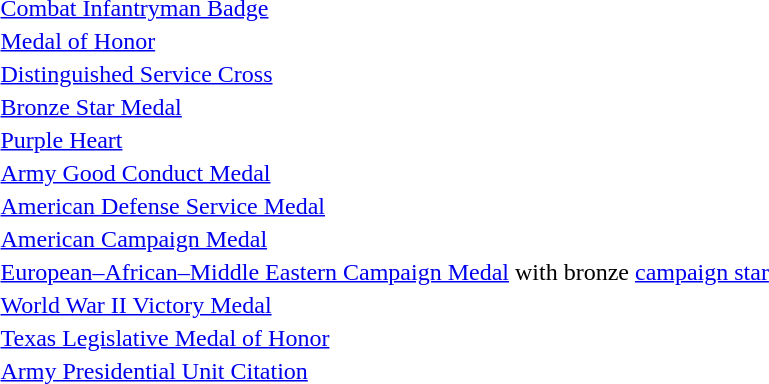<table>
<tr>
<td></td>
<td><a href='#'>Combat Infantryman Badge</a></td>
</tr>
<tr>
<td></td>
<td><a href='#'>Medal of Honor</a></td>
</tr>
<tr>
<td></td>
<td><a href='#'>Distinguished Service Cross</a></td>
</tr>
<tr>
<td></td>
<td><a href='#'>Bronze Star Medal</a></td>
</tr>
<tr>
<td></td>
<td><a href='#'>Purple Heart</a></td>
</tr>
<tr>
<td></td>
<td><a href='#'>Army Good Conduct Medal</a></td>
</tr>
<tr>
<td></td>
<td><a href='#'>American Defense Service Medal</a></td>
</tr>
<tr>
<td></td>
<td><a href='#'>American Campaign Medal</a></td>
</tr>
<tr>
<td></td>
<td><a href='#'>European–African–Middle Eastern Campaign Medal</a> with bronze <a href='#'>campaign star</a></td>
</tr>
<tr>
<td></td>
<td><a href='#'>World War II Victory Medal</a></td>
</tr>
<tr>
<td></td>
<td><a href='#'>Texas Legislative Medal of Honor</a></td>
</tr>
<tr>
<td></td>
<td><a href='#'>Army Presidential Unit Citation</a></td>
</tr>
</table>
